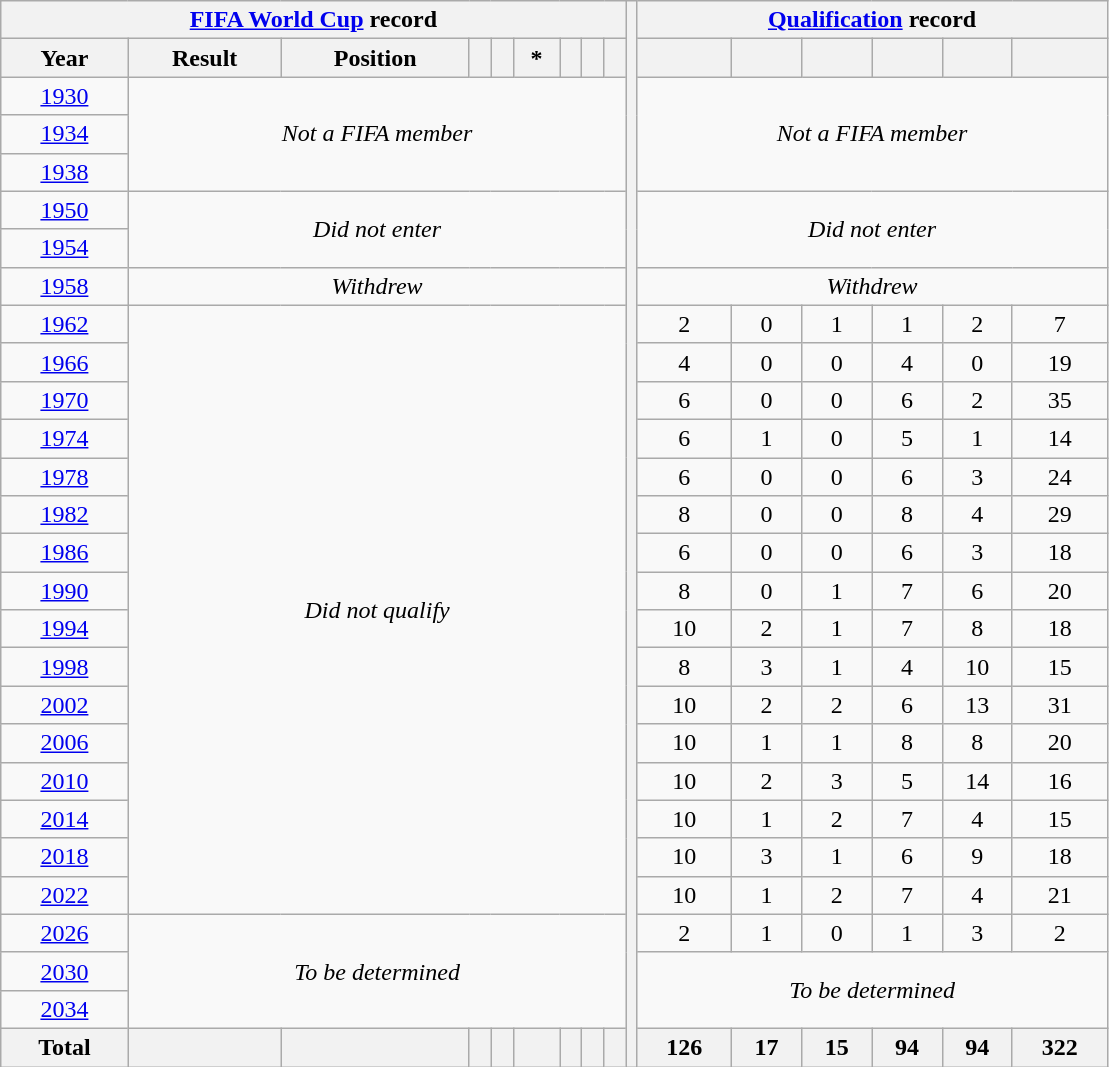<table class="wikitable" style="text-align: center;">
<tr>
<th colspan=9><a href='#'>FIFA World Cup</a> record</th>
<th width=1% rowspan=28></th>
<th colspan=6><a href='#'>Qualification</a> record</th>
</tr>
<tr>
<th>Year</th>
<th>Result</th>
<th>Position</th>
<th></th>
<th></th>
<th>*</th>
<th></th>
<th></th>
<th></th>
<th></th>
<th></th>
<th></th>
<th></th>
<th></th>
<th></th>
</tr>
<tr>
<td> <a href='#'>1930</a></td>
<td colspan=8 rowspan=3><em>Not a FIFA member</em></td>
<td colspan=6 rowspan=3><em>Not a FIFA member</em></td>
</tr>
<tr>
<td> <a href='#'>1934</a></td>
</tr>
<tr>
<td> <a href='#'>1938</a></td>
</tr>
<tr>
<td> <a href='#'>1950</a></td>
<td colspan=8 rowspan=2><em>Did not enter</em></td>
<td colspan=6 rowspan=2><em>Did not enter</em></td>
</tr>
<tr>
<td> <a href='#'>1954</a></td>
</tr>
<tr>
<td> <a href='#'>1958</a></td>
<td colspan=8><em>Withdrew</em></td>
<td colspan=6><em>Withdrew</em></td>
</tr>
<tr>
<td> <a href='#'>1962</a></td>
<td colspan=8 rowspan=16><em>Did not qualify</em></td>
<td>2</td>
<td>0</td>
<td>1</td>
<td>1</td>
<td>2</td>
<td>7</td>
</tr>
<tr>
<td> <a href='#'>1966</a></td>
<td>4</td>
<td>0</td>
<td>0</td>
<td>4</td>
<td>0</td>
<td>19</td>
</tr>
<tr>
<td> <a href='#'>1970</a></td>
<td>6</td>
<td>0</td>
<td>0</td>
<td>6</td>
<td>2</td>
<td>35</td>
</tr>
<tr>
<td> <a href='#'>1974</a></td>
<td>6</td>
<td>1</td>
<td>0</td>
<td>5</td>
<td>1</td>
<td>14</td>
</tr>
<tr>
<td> <a href='#'>1978</a></td>
<td>6</td>
<td>0</td>
<td>0</td>
<td>6</td>
<td>3</td>
<td>24</td>
</tr>
<tr>
<td> <a href='#'>1982</a></td>
<td>8</td>
<td>0</td>
<td>0</td>
<td>8</td>
<td>4</td>
<td>29</td>
</tr>
<tr>
<td> <a href='#'>1986</a></td>
<td>6</td>
<td>0</td>
<td>0</td>
<td>6</td>
<td>3</td>
<td>18</td>
</tr>
<tr>
<td> <a href='#'>1990</a></td>
<td>8</td>
<td>0</td>
<td>1</td>
<td>7</td>
<td>6</td>
<td>20</td>
</tr>
<tr>
<td> <a href='#'>1994</a></td>
<td>10</td>
<td>2</td>
<td>1</td>
<td>7</td>
<td>8</td>
<td>18</td>
</tr>
<tr>
<td> <a href='#'>1998</a></td>
<td>8</td>
<td>3</td>
<td>1</td>
<td>4</td>
<td>10</td>
<td>15</td>
</tr>
<tr>
<td>  <a href='#'>2002</a></td>
<td>10</td>
<td>2</td>
<td>2</td>
<td>6</td>
<td>13</td>
<td>31</td>
</tr>
<tr>
<td> <a href='#'>2006</a></td>
<td>10</td>
<td>1</td>
<td>1</td>
<td>8</td>
<td>8</td>
<td>20</td>
</tr>
<tr>
<td> <a href='#'>2010</a></td>
<td>10</td>
<td>2</td>
<td>3</td>
<td>5</td>
<td>14</td>
<td>16</td>
</tr>
<tr>
<td> <a href='#'>2014</a></td>
<td>10</td>
<td>1</td>
<td>2</td>
<td>7</td>
<td>4</td>
<td>15</td>
</tr>
<tr>
<td> <a href='#'>2018</a></td>
<td>10</td>
<td>3</td>
<td>1</td>
<td>6</td>
<td>9</td>
<td>18</td>
</tr>
<tr>
<td> <a href='#'>2022</a></td>
<td>10</td>
<td>1</td>
<td>2</td>
<td>7</td>
<td>4</td>
<td>21</td>
</tr>
<tr>
<td>   <a href='#'>2026</a></td>
<td colspan=8 rowspan=3><em>To be determined</em></td>
<td>2</td>
<td>1</td>
<td>0</td>
<td>1</td>
<td>3</td>
<td>2</td>
</tr>
<tr>
<td>   <a href='#'>2030</a></td>
<td colspan=6 rowspan=2><em>To be determined</em></td>
</tr>
<tr>
<td> <a href='#'>2034</a></td>
</tr>
<tr>
<th>Total</th>
<th></th>
<th></th>
<th></th>
<th></th>
<th></th>
<th></th>
<th></th>
<th></th>
<th>126</th>
<th>17</th>
<th>15</th>
<th>94</th>
<th>94</th>
<th>322</th>
</tr>
</table>
